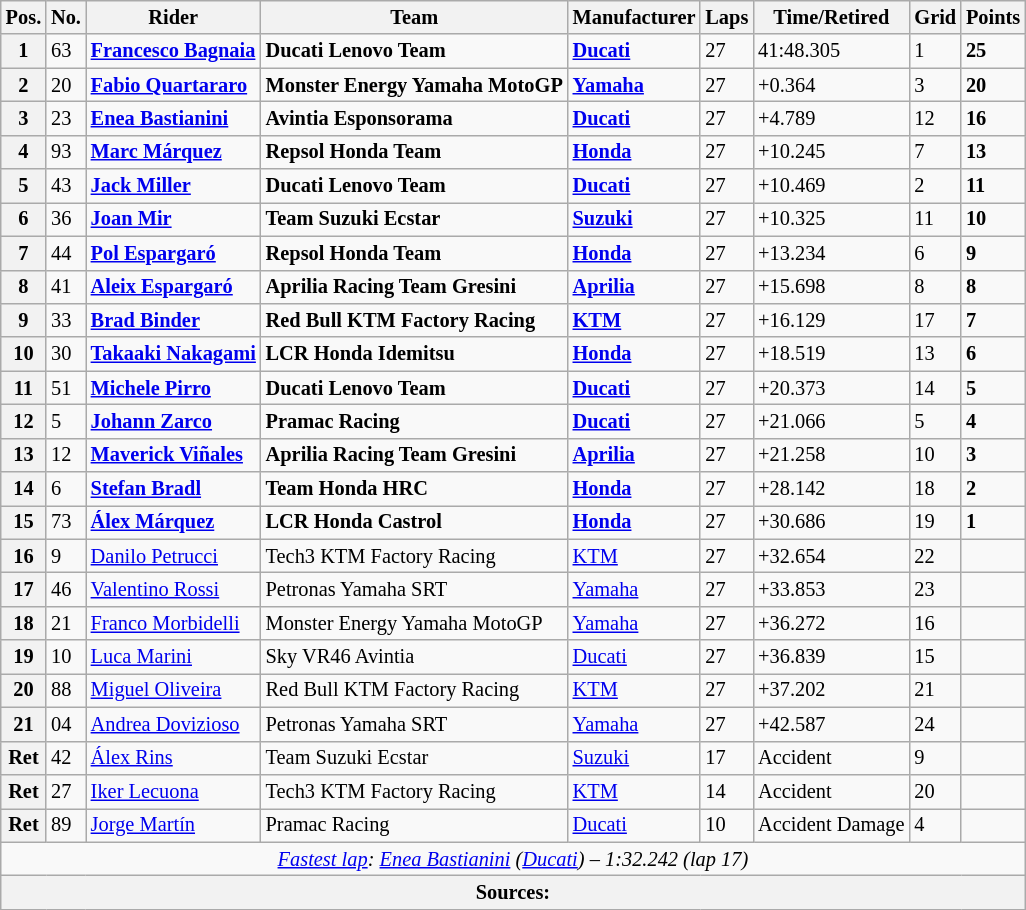<table class="wikitable" style="font-size: 85%;">
<tr>
<th>Pos.</th>
<th>No.</th>
<th>Rider</th>
<th>Team</th>
<th>Manufacturer</th>
<th>Laps</th>
<th>Time/Retired</th>
<th>Grid</th>
<th>Points</th>
</tr>
<tr>
<th>1</th>
<td>63</td>
<td> <strong><a href='#'>Francesco Bagnaia</a></strong></td>
<td><strong>Ducati Lenovo Team</strong></td>
<td><strong><a href='#'>Ducati</a></strong></td>
<td>27</td>
<td>41:48.305</td>
<td>1</td>
<td><strong>25</strong></td>
</tr>
<tr>
<th>2</th>
<td>20</td>
<td> <strong><a href='#'>Fabio Quartararo</a></strong></td>
<td><strong>Monster Energy Yamaha MotoGP</strong></td>
<td><strong><a href='#'>Yamaha</a></strong></td>
<td>27</td>
<td>+0.364</td>
<td>3</td>
<td><strong>20</strong></td>
</tr>
<tr>
<th>3</th>
<td>23</td>
<td> <strong><a href='#'>Enea Bastianini</a></strong></td>
<td><strong>Avintia Esponsorama</strong></td>
<td><strong><a href='#'>Ducati</a></strong></td>
<td>27</td>
<td>+4.789</td>
<td>12</td>
<td><strong>16</strong></td>
</tr>
<tr>
<th>4</th>
<td>93</td>
<td> <strong><a href='#'>Marc Márquez</a></strong></td>
<td><strong>Repsol Honda Team</strong></td>
<td><strong><a href='#'>Honda</a></strong></td>
<td>27</td>
<td>+10.245</td>
<td>7</td>
<td><strong>13</strong></td>
</tr>
<tr>
<th>5</th>
<td>43</td>
<td> <strong><a href='#'>Jack Miller</a></strong></td>
<td><strong>Ducati Lenovo Team</strong></td>
<td><strong><a href='#'>Ducati</a></strong></td>
<td>27</td>
<td>+10.469</td>
<td>2</td>
<td><strong>11</strong></td>
</tr>
<tr>
<th>6</th>
<td>36</td>
<td> <strong><a href='#'>Joan Mir</a></strong></td>
<td><strong>Team Suzuki Ecstar</strong></td>
<td><strong><a href='#'>Suzuki</a></strong></td>
<td>27</td>
<td>+10.325</td>
<td>11</td>
<td><strong>10</strong></td>
</tr>
<tr>
<th>7</th>
<td>44</td>
<td> <strong><a href='#'>Pol Espargaró</a></strong></td>
<td><strong>Repsol Honda Team</strong></td>
<td><strong><a href='#'>Honda</a></strong></td>
<td>27</td>
<td>+13.234</td>
<td>6</td>
<td><strong>9</strong></td>
</tr>
<tr>
<th>8</th>
<td>41</td>
<td> <strong><a href='#'>Aleix Espargaró</a></strong></td>
<td><strong>Aprilia Racing Team Gresini</strong></td>
<td><strong><a href='#'>Aprilia</a></strong></td>
<td>27</td>
<td>+15.698</td>
<td>8</td>
<td><strong>8</strong></td>
</tr>
<tr>
<th>9</th>
<td>33</td>
<td> <strong><a href='#'>Brad Binder</a></strong></td>
<td><strong>Red Bull KTM Factory Racing</strong></td>
<td><strong><a href='#'>KTM</a></strong></td>
<td>27</td>
<td>+16.129</td>
<td>17</td>
<td><strong>7</strong></td>
</tr>
<tr>
<th>10</th>
<td>30</td>
<td> <strong><a href='#'>Takaaki Nakagami</a></strong></td>
<td><strong>LCR Honda Idemitsu</strong></td>
<td><strong><a href='#'>Honda</a></strong></td>
<td>27</td>
<td>+18.519</td>
<td>13</td>
<td><strong>6</strong></td>
</tr>
<tr>
<th>11</th>
<td>51</td>
<td> <strong><a href='#'>Michele Pirro</a></strong></td>
<td><strong>Ducati Lenovo Team</strong></td>
<td><strong><a href='#'>Ducati</a></strong></td>
<td>27</td>
<td>+20.373</td>
<td>14</td>
<td><strong>5</strong></td>
</tr>
<tr>
<th>12</th>
<td>5</td>
<td> <strong><a href='#'>Johann Zarco</a></strong></td>
<td><strong>Pramac Racing</strong></td>
<td><strong><a href='#'>Ducati</a></strong></td>
<td>27</td>
<td>+21.066</td>
<td>5</td>
<td><strong>4</strong></td>
</tr>
<tr>
<th>13</th>
<td>12</td>
<td> <strong><a href='#'>Maverick Viñales</a></strong></td>
<td><strong>Aprilia Racing Team Gresini</strong></td>
<td><strong><a href='#'>Aprilia</a></strong></td>
<td>27</td>
<td>+21.258</td>
<td>10</td>
<td><strong>3</strong></td>
</tr>
<tr>
<th>14</th>
<td>6</td>
<td> <strong><a href='#'>Stefan Bradl</a></strong></td>
<td><strong>Team Honda HRC</strong></td>
<td><strong><a href='#'>Honda</a></strong></td>
<td>27</td>
<td>+28.142</td>
<td>18</td>
<td><strong>2</strong></td>
</tr>
<tr>
<th>15</th>
<td>73</td>
<td> <strong><a href='#'>Álex Márquez</a></strong></td>
<td><strong>LCR Honda Castrol</strong></td>
<td><strong><a href='#'>Honda</a></strong></td>
<td>27</td>
<td>+30.686</td>
<td>19</td>
<td><strong>1</strong></td>
</tr>
<tr>
<th>16</th>
<td>9</td>
<td> <a href='#'>Danilo Petrucci</a></td>
<td>Tech3 KTM Factory Racing</td>
<td><a href='#'>KTM</a></td>
<td>27</td>
<td>+32.654</td>
<td>22</td>
<td></td>
</tr>
<tr>
<th>17</th>
<td>46</td>
<td> <a href='#'>Valentino Rossi</a></td>
<td>Petronas Yamaha SRT</td>
<td><a href='#'>Yamaha</a></td>
<td>27</td>
<td>+33.853</td>
<td>23</td>
<td></td>
</tr>
<tr>
<th>18</th>
<td>21</td>
<td> <a href='#'>Franco Morbidelli</a></td>
<td>Monster Energy Yamaha MotoGP</td>
<td><a href='#'>Yamaha</a></td>
<td>27</td>
<td>+36.272</td>
<td>16</td>
<td></td>
</tr>
<tr>
<th>19</th>
<td>10</td>
<td> <a href='#'>Luca Marini</a></td>
<td>Sky VR46 Avintia</td>
<td><a href='#'>Ducati</a></td>
<td>27</td>
<td>+36.839</td>
<td>15</td>
<td></td>
</tr>
<tr>
<th>20</th>
<td>88</td>
<td> <a href='#'>Miguel Oliveira</a></td>
<td>Red Bull KTM Factory Racing</td>
<td><a href='#'>KTM</a></td>
<td>27</td>
<td>+37.202</td>
<td>21</td>
<td></td>
</tr>
<tr>
<th>21</th>
<td>04</td>
<td> <a href='#'>Andrea Dovizioso</a></td>
<td>Petronas Yamaha SRT</td>
<td><a href='#'>Yamaha</a></td>
<td>27</td>
<td>+42.587</td>
<td>24</td>
<td></td>
</tr>
<tr>
<th>Ret</th>
<td>42</td>
<td> <a href='#'>Álex Rins</a></td>
<td>Team Suzuki Ecstar</td>
<td><a href='#'>Suzuki</a></td>
<td>17</td>
<td>Accident</td>
<td>9</td>
<td></td>
</tr>
<tr>
<th>Ret</th>
<td>27</td>
<td> <a href='#'>Iker Lecuona</a></td>
<td>Tech3 KTM Factory Racing</td>
<td><a href='#'>KTM</a></td>
<td>14</td>
<td>Accident</td>
<td>20</td>
<td></td>
</tr>
<tr>
<th>Ret</th>
<td>89</td>
<td> <a href='#'>Jorge Martín</a></td>
<td>Pramac Racing</td>
<td><a href='#'>Ducati</a></td>
<td>10</td>
<td>Accident Damage</td>
<td>4</td>
<td></td>
</tr>
<tr class="sortbottom">
<td colspan="9" style="text-align:center"><em><a href='#'>Fastest lap</a>:  <a href='#'>Enea Bastianini</a> (<a href='#'>Ducati</a>) – 1:32.242 (lap 17)</em></td>
</tr>
<tr>
<th colspan=9>Sources:</th>
</tr>
</table>
